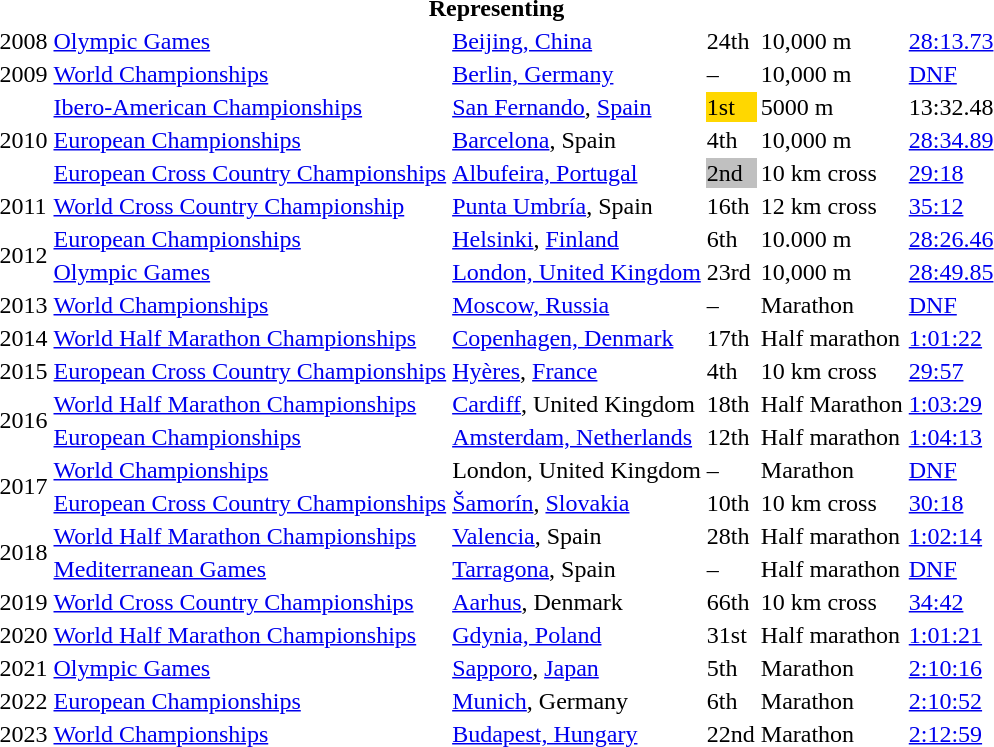<table>
<tr>
<th colspan="6">Representing </th>
</tr>
<tr>
<td>2008</td>
<td><a href='#'>Olympic Games</a></td>
<td><a href='#'>Beijing, China</a></td>
<td>24th</td>
<td>10,000 m</td>
<td><a href='#'>28:13.73</a></td>
</tr>
<tr>
<td>2009</td>
<td><a href='#'>World Championships</a></td>
<td><a href='#'>Berlin, Germany</a></td>
<td>–</td>
<td>10,000 m</td>
<td><a href='#'>DNF</a></td>
</tr>
<tr>
<td rowspan=3>2010</td>
<td><a href='#'>Ibero-American Championships</a></td>
<td><a href='#'>San Fernando</a>, <a href='#'>Spain</a></td>
<td bgcolor="gold">1st</td>
<td>5000 m</td>
<td>13:32.48</td>
</tr>
<tr>
<td><a href='#'>European Championships</a></td>
<td><a href='#'>Barcelona</a>, Spain</td>
<td>4th</td>
<td>10,000 m</td>
<td><a href='#'>28:34.89</a></td>
</tr>
<tr>
<td><a href='#'>European Cross Country Championships</a></td>
<td><a href='#'>Albufeira, Portugal</a></td>
<td bgcolor=silver>2nd</td>
<td>10 km cross</td>
<td><a href='#'>29:18</a></td>
</tr>
<tr>
<td>2011</td>
<td><a href='#'>World Cross Country Championship</a></td>
<td><a href='#'>Punta Umbría</a>, Spain</td>
<td>16th</td>
<td>12 km cross</td>
<td><a href='#'>35:12</a></td>
</tr>
<tr>
<td rowspan=2>2012</td>
<td><a href='#'>European Championships</a></td>
<td><a href='#'>Helsinki</a>, <a href='#'>Finland</a></td>
<td>6th</td>
<td>10.000 m</td>
<td><a href='#'>28:26.46</a></td>
</tr>
<tr>
<td><a href='#'>Olympic Games</a></td>
<td><a href='#'>London, United Kingdom</a></td>
<td>23rd</td>
<td>10,000 m</td>
<td><a href='#'>28:49.85</a></td>
</tr>
<tr>
<td>2013</td>
<td><a href='#'>World Championships</a></td>
<td><a href='#'>Moscow, Russia</a></td>
<td>–</td>
<td>Marathon</td>
<td><a href='#'>DNF</a></td>
</tr>
<tr>
<td>2014</td>
<td><a href='#'>World Half Marathon Championships</a></td>
<td><a href='#'>Copenhagen, Denmark</a></td>
<td>17th</td>
<td>Half marathon</td>
<td><a href='#'>1:01:22</a></td>
</tr>
<tr>
<td>2015</td>
<td><a href='#'>European Cross Country Championships</a></td>
<td><a href='#'>Hyères</a>, <a href='#'>France</a></td>
<td>4th</td>
<td>10 km cross</td>
<td><a href='#'>29:57</a></td>
</tr>
<tr>
<td rowspan=2>2016</td>
<td><a href='#'>World Half Marathon Championships</a></td>
<td><a href='#'>Cardiff</a>, United Kingdom</td>
<td>18th</td>
<td>Half Marathon</td>
<td><a href='#'>1:03:29</a></td>
</tr>
<tr>
<td><a href='#'>European Championships</a></td>
<td><a href='#'>Amsterdam, Netherlands</a></td>
<td>12th</td>
<td>Half marathon</td>
<td><a href='#'>1:04:13</a></td>
</tr>
<tr>
<td rowspan=2>2017</td>
<td><a href='#'>World Championships</a></td>
<td>London, United Kingdom</td>
<td>–</td>
<td>Marathon</td>
<td><a href='#'>DNF</a></td>
</tr>
<tr>
<td><a href='#'>European Cross Country Championships</a></td>
<td><a href='#'>Šamorín</a>, <a href='#'>Slovakia</a></td>
<td>10th</td>
<td>10 km cross</td>
<td><a href='#'>30:18</a></td>
</tr>
<tr>
<td rowspan=2>2018</td>
<td><a href='#'>World Half Marathon Championships</a></td>
<td><a href='#'>Valencia</a>, Spain</td>
<td>28th</td>
<td>Half marathon</td>
<td><a href='#'>1:02:14</a></td>
</tr>
<tr>
<td><a href='#'>Mediterranean Games</a></td>
<td><a href='#'>Tarragona</a>, Spain</td>
<td>–</td>
<td>Half marathon</td>
<td><a href='#'>DNF</a></td>
</tr>
<tr>
<td>2019</td>
<td><a href='#'>World Cross Country Championships</a></td>
<td><a href='#'>Aarhus</a>, Denmark</td>
<td>66th</td>
<td>10 km cross</td>
<td><a href='#'>34:42</a></td>
</tr>
<tr>
<td>2020</td>
<td><a href='#'>World Half Marathon Championships</a></td>
<td><a href='#'>Gdynia, Poland</a></td>
<td>31st</td>
<td>Half marathon</td>
<td><a href='#'>1:01:21</a></td>
</tr>
<tr>
<td>2021</td>
<td><a href='#'>Olympic Games</a></td>
<td><a href='#'>Sapporo</a>, <a href='#'>Japan</a></td>
<td>5th</td>
<td>Marathon</td>
<td><a href='#'>2:10:16</a></td>
</tr>
<tr>
<td>2022</td>
<td><a href='#'>European Championships</a></td>
<td><a href='#'>Munich</a>, Germany</td>
<td>6th</td>
<td>Marathon</td>
<td><a href='#'>2:10:52</a></td>
</tr>
<tr>
<td>2023</td>
<td><a href='#'>World Championships</a></td>
<td><a href='#'>Budapest, Hungary</a></td>
<td>22nd</td>
<td>Marathon</td>
<td><a href='#'>2:12:59</a></td>
</tr>
</table>
